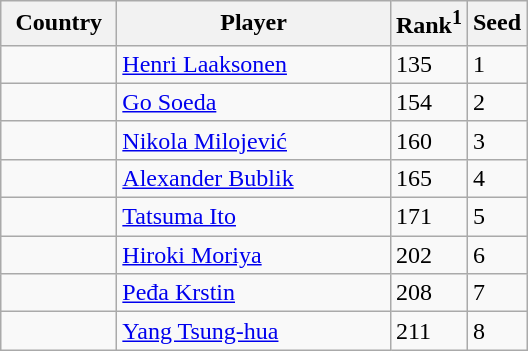<table class="sortable wikitable">
<tr>
<th width="70">Country</th>
<th width="175">Player</th>
<th>Rank<sup>1</sup></th>
<th>Seed</th>
</tr>
<tr>
<td></td>
<td><a href='#'>Henri Laaksonen</a></td>
<td>135</td>
<td>1</td>
</tr>
<tr>
<td></td>
<td><a href='#'>Go Soeda</a></td>
<td>154</td>
<td>2</td>
</tr>
<tr>
<td></td>
<td><a href='#'>Nikola Milojević</a></td>
<td>160</td>
<td>3</td>
</tr>
<tr>
<td></td>
<td><a href='#'>Alexander Bublik</a></td>
<td>165</td>
<td>4</td>
</tr>
<tr>
<td></td>
<td><a href='#'>Tatsuma Ito</a></td>
<td>171</td>
<td>5</td>
</tr>
<tr>
<td></td>
<td><a href='#'>Hiroki Moriya</a></td>
<td>202</td>
<td>6</td>
</tr>
<tr>
<td></td>
<td><a href='#'>Peđa Krstin</a></td>
<td>208</td>
<td>7</td>
</tr>
<tr>
<td></td>
<td><a href='#'>Yang Tsung-hua</a></td>
<td>211</td>
<td>8</td>
</tr>
</table>
